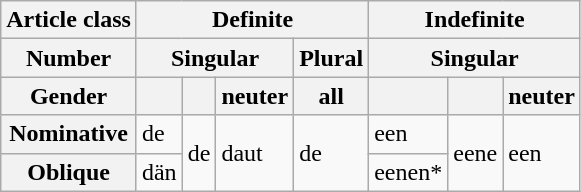<table class="wikitable">
<tr>
<th scope="col">Article class</th>
<th scope="col" colspan="4">Definite</th>
<th scope="col" colspan="3">Indefinite</th>
</tr>
<tr>
<th scope="col">Number</th>
<th scope="col" colspan="3">Singular</th>
<th scope="col">Plural</th>
<th scope="col" colspan="3">Singular</th>
</tr>
<tr>
<th scope="col">Gender</th>
<th scope="col"></th>
<th scope="col"></th>
<th scope="col">neuter</th>
<th scope="col">all</th>
<th scope="col"></th>
<th scope="col"></th>
<th scope="col">neuter</th>
</tr>
<tr>
<th scope="row">Nominative</th>
<td>de</td>
<td rowspan="2">de</td>
<td rowspan="2">daut</td>
<td rowspan="2">de</td>
<td>een</td>
<td rowspan="2">eene</td>
<td rowspan="2">een</td>
</tr>
<tr>
<th scope="row">Oblique</th>
<td>dän</td>
<td>eenen*</td>
</tr>
</table>
